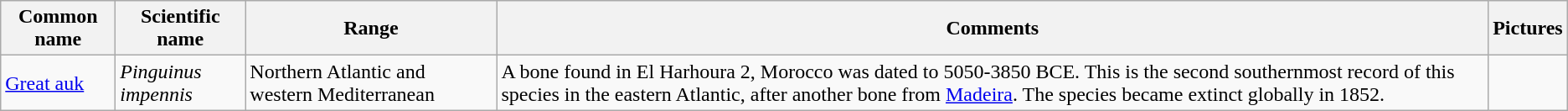<table class="wikitable">
<tr>
<th>Common name</th>
<th>Scientific name</th>
<th>Range</th>
<th class="unsortable">Comments</th>
<th class="unsortable">Pictures</th>
</tr>
<tr>
<td><a href='#'>Great auk</a></td>
<td><em>Pinguinus impennis</em></td>
<td>Northern Atlantic and western Mediterranean</td>
<td>A bone found in El Harhoura 2, Morocco was dated to 5050-3850 BCE. This is the second southernmost record of this species in the eastern Atlantic, after another bone from <a href='#'>Madeira</a>. The species became extinct globally in 1852.</td>
<td></td>
</tr>
</table>
